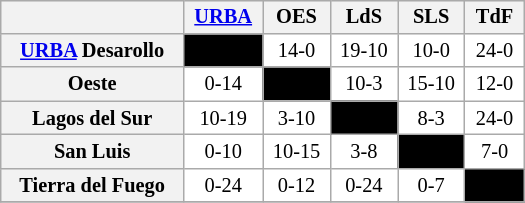<table align="left" width="350" cellspacing="0" cellpadding="3" style="background-color: #f9f9f9; font-size: 85%; text-align: center" class="wikitable">
<tr style="background:#00000;">
<th align="left"> </th>
<th><a href='#'>URBA</a></th>
<th>OES</th>
<th>LdS</th>
<th>SLS</th>
<th>TdF</th>
</tr>
<tr ! style="background:#FFFFFF;">
<th><a href='#'>URBA</a> Desarollo</th>
<td style="background:#000000">––––</td>
<td>14-0</td>
<td>19-10</td>
<td>10-0</td>
<td>24-0</td>
</tr>
<tr ! style="background:#FFFFFF;">
<th>Oeste</th>
<td>0-14</td>
<td style="background:#000000">––––</td>
<td>10-3</td>
<td>15-10</td>
<td>12-0</td>
</tr>
<tr ! style="background:#FFFFFF;">
<th>Lagos del Sur</th>
<td>10-19</td>
<td>3-10</td>
<td style="background:#000000">––––</td>
<td>8-3</td>
<td>24-0</td>
</tr>
<tr ! style="background:#FFFFFF;">
<th>San Luis</th>
<td>0-10</td>
<td>10-15</td>
<td>3-8</td>
<td style="background:#000000">––––</td>
<td>7-0</td>
</tr>
<tr ! style="background:#FFFFFF;">
<th>Tierra del Fuego</th>
<td>0-24</td>
<td>0-12</td>
<td>0-24</td>
<td>0-7</td>
<td style="background:#000000">––––</td>
</tr>
<tr>
</tr>
</table>
